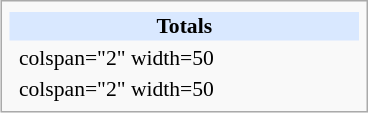<table class="infobox" style="width: 245px; align:left; text-align: left; font-size: 90%; vertical-align: middle;">
<tr bgcolor=#D9E8FF style="text-align:center;">
</tr>
<tr style="background-color:#d9e8ff">
<td colspan="3" style="text-align:center;"><strong>Totals</strong></td>
</tr>
<tr>
<td></td>
<td>colspan="2" width=50 </td>
</tr>
<tr>
<td></td>
<td>colspan="2" width=50 </td>
</tr>
</table>
